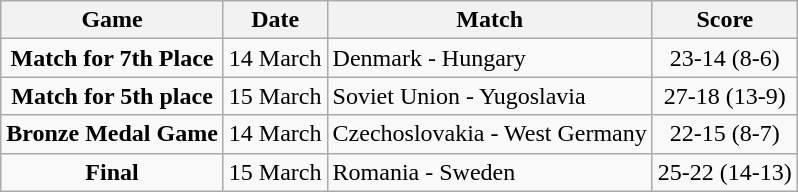<table class="wikitable" style="text-align:center;">
<tr>
<th>Game</th>
<th>Date</th>
<th>Match</th>
<th>Score</th>
</tr>
<tr>
<td><strong>Match for 7th Place</strong></td>
<td>14 March</td>
<td align="left">Denmark - Hungary</td>
<td>23-14 (8-6)</td>
</tr>
<tr>
<td><strong>Match for 5th place</strong></td>
<td>15 March</td>
<td align="left">Soviet Union - Yugoslavia</td>
<td>27-18 (13-9)</td>
</tr>
<tr>
<td><strong>Bronze Medal Game</strong></td>
<td>14 March</td>
<td align="left">Czechoslovakia - West Germany</td>
<td>22-15 (8-7)</td>
</tr>
<tr>
<td><strong>Final</strong></td>
<td>15 March</td>
<td align="left">Romania - Sweden</td>
<td>25-22 (14-13)</td>
</tr>
</table>
